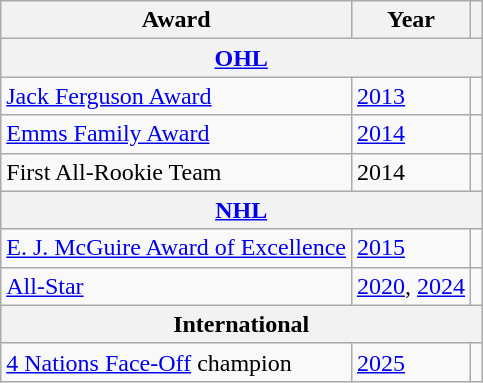<table class="wikitable">
<tr>
<th scope=col>Award</th>
<th scope=col>Year</th>
<th scope=col></th>
</tr>
<tr>
<th colspan="3"><a href='#'>OHL</a></th>
</tr>
<tr>
<td><a href='#'>Jack Ferguson Award</a></td>
<td><a href='#'>2013</a></td>
<td></td>
</tr>
<tr>
<td><a href='#'>Emms Family Award</a></td>
<td><a href='#'>2014</a></td>
<td></td>
</tr>
<tr>
<td>First All-Rookie Team</td>
<td>2014</td>
<td></td>
</tr>
<tr>
<th colspan="3"><a href='#'>NHL</a></th>
</tr>
<tr>
<td><a href='#'>E. J. McGuire Award of Excellence</a></td>
<td><a href='#'>2015</a></td>
<td></td>
</tr>
<tr>
<td><a href='#'>All-Star</a></td>
<td><a href='#'>2020</a>, <a href='#'>2024</a></td>
<td></td>
</tr>
<tr>
<th colspan="3">International</th>
</tr>
<tr>
<td><a href='#'>4 Nations Face-Off</a> champion</td>
<td><a href='#'>2025</a></td>
<td></td>
</tr>
</table>
